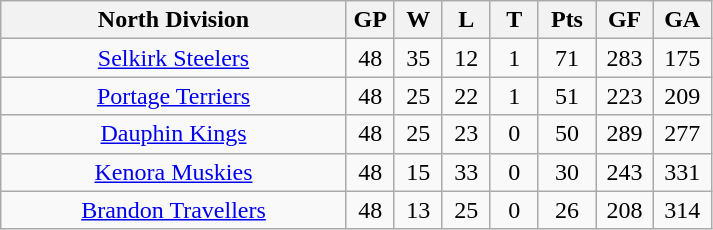<table class="wikitable" style="text-align:center">
<tr>
<th width="45%">North Division</th>
<th width="6.25%">GP</th>
<th width="6.25%">W</th>
<th width="6.25%">L</th>
<th width="6.25%">T</th>
<th width="7.5%">Pts</th>
<th width="7.5%">GF</th>
<th width="7.5%">GA</th>
</tr>
<tr>
<td><a href='#'>Selkirk Steelers</a></td>
<td>48</td>
<td>35</td>
<td>12</td>
<td>1</td>
<td>71</td>
<td>283</td>
<td>175</td>
</tr>
<tr>
<td><a href='#'>Portage Terriers</a></td>
<td>48</td>
<td>25</td>
<td>22</td>
<td>1</td>
<td>51</td>
<td>223</td>
<td>209</td>
</tr>
<tr>
<td><a href='#'>Dauphin Kings</a></td>
<td>48</td>
<td>25</td>
<td>23</td>
<td>0</td>
<td>50</td>
<td>289</td>
<td>277</td>
</tr>
<tr>
<td><a href='#'>Kenora Muskies</a></td>
<td>48</td>
<td>15</td>
<td>33</td>
<td>0</td>
<td>30</td>
<td>243</td>
<td>331</td>
</tr>
<tr>
<td><a href='#'>Brandon Travellers</a></td>
<td>48</td>
<td>13</td>
<td>25</td>
<td>0</td>
<td>26</td>
<td>208</td>
<td>314</td>
</tr>
</table>
